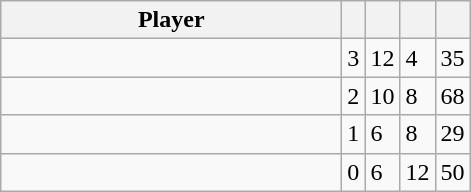<table class="wikitable">
<tr>
<th>Player</th>
<th></th>
<th></th>
<th></th>
<th></th>
</tr>
<tr>
<td width="220"><strong></strong></td>
<td>3</td>
<td>12</td>
<td>4</td>
<td>35</td>
</tr>
<tr>
<td><strong></strong></td>
<td>2</td>
<td>10</td>
<td>8</td>
<td>68</td>
</tr>
<tr>
<td></td>
<td>1</td>
<td>6</td>
<td>8</td>
<td>29</td>
</tr>
<tr>
<td></td>
<td>0</td>
<td>6</td>
<td>12</td>
<td>50</td>
</tr>
</table>
